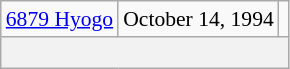<table class="wikitable floatright" style="font-size: 0.9em;">
<tr>
<td><a href='#'>6879 Hyogo</a></td>
<td>October 14, 1994</td>
<td></td>
</tr>
<tr>
<th colspan=3 style="font-size: smaller;"> </th>
</tr>
</table>
